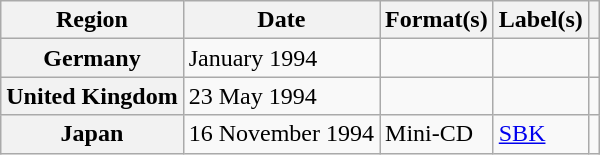<table class="wikitable plainrowheaders">
<tr>
<th scope="col">Region</th>
<th scope="col">Date</th>
<th scope="col">Format(s)</th>
<th scope="col">Label(s)</th>
<th scope="col"></th>
</tr>
<tr>
<th scope="row">Germany</th>
<td>January 1994</td>
<td></td>
<td></td>
<td></td>
</tr>
<tr>
<th scope="row">United Kingdom</th>
<td>23 May 1994</td>
<td></td>
<td></td>
<td></td>
</tr>
<tr>
<th scope="row">Japan</th>
<td>16 November 1994</td>
<td>Mini-CD</td>
<td><a href='#'>SBK</a></td>
<td></td>
</tr>
</table>
